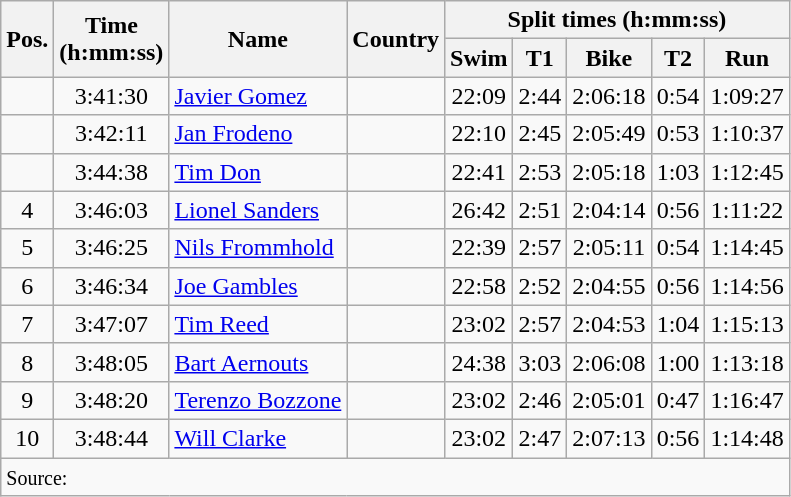<table class="wikitable" style="text-align:center">
<tr>
<th rowspan="2">Pos.</th>
<th rowspan="2">Time<br>(h:mm:ss)</th>
<th rowspan="2">Name</th>
<th rowspan="2">Country</th>
<th colspan="5">Split times (h:mm:ss)</th>
</tr>
<tr>
<th>Swim</th>
<th>T1</th>
<th>Bike</th>
<th>T2</th>
<th>Run</th>
</tr>
<tr>
<td></td>
<td>3:41:30</td>
<td align="left"><a href='#'>Javier Gomez</a></td>
<td align="left"></td>
<td>22:09</td>
<td>2:44</td>
<td>2:06:18</td>
<td>0:54</td>
<td>1:09:27</td>
</tr>
<tr>
<td></td>
<td>3:42:11</td>
<td align="left"><a href='#'>Jan Frodeno</a></td>
<td align="left"></td>
<td>22:10</td>
<td>2:45</td>
<td>2:05:49</td>
<td>0:53</td>
<td>1:10:37</td>
</tr>
<tr>
<td></td>
<td>3:44:38</td>
<td align="left"><a href='#'>Tim Don</a></td>
<td align="left"></td>
<td>22:41</td>
<td>2:53</td>
<td>2:05:18</td>
<td>1:03</td>
<td>1:12:45</td>
</tr>
<tr>
<td>4</td>
<td>3:46:03</td>
<td align="left"><a href='#'>Lionel Sanders</a></td>
<td align="left"></td>
<td>26:42</td>
<td>2:51</td>
<td>2:04:14</td>
<td>0:56</td>
<td>1:11:22</td>
</tr>
<tr>
<td>5</td>
<td>3:46:25</td>
<td align="left"><a href='#'>Nils Frommhold</a></td>
<td align="left"></td>
<td>22:39</td>
<td>2:57</td>
<td>2:05:11</td>
<td>0:54</td>
<td>1:14:45</td>
</tr>
<tr>
<td>6</td>
<td>3:46:34</td>
<td align="left"><a href='#'>Joe Gambles</a></td>
<td align="left"></td>
<td>22:58</td>
<td>2:52</td>
<td>2:04:55</td>
<td>0:56</td>
<td>1:14:56</td>
</tr>
<tr>
<td>7</td>
<td>3:47:07</td>
<td align="left"><a href='#'>Tim Reed</a></td>
<td align="left"></td>
<td>23:02</td>
<td>2:57</td>
<td>2:04:53</td>
<td>1:04</td>
<td>1:15:13</td>
</tr>
<tr>
<td>8</td>
<td>3:48:05</td>
<td align="left"><a href='#'>Bart Aernouts</a></td>
<td align="left"></td>
<td>24:38</td>
<td>3:03</td>
<td>2:06:08</td>
<td>1:00</td>
<td>1:13:18</td>
</tr>
<tr>
<td>9</td>
<td>3:48:20</td>
<td align="left"><a href='#'>Terenzo Bozzone</a></td>
<td align="left"></td>
<td>23:02</td>
<td>2:46</td>
<td>2:05:01</td>
<td>0:47</td>
<td>1:16:47</td>
</tr>
<tr>
<td>10</td>
<td>3:48:44</td>
<td align="left"><a href='#'>Will Clarke</a></td>
<td align="left"></td>
<td>23:02</td>
<td>2:47</td>
<td>2:07:13</td>
<td>0:56</td>
<td>1:14:48</td>
</tr>
<tr>
<td colspan="9" align="left"><small>Source:</small></td>
</tr>
</table>
